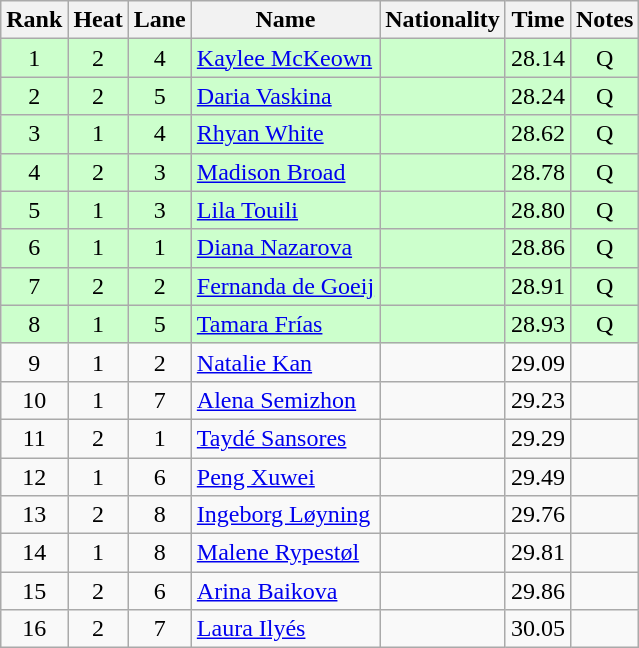<table class="wikitable sortable" style="text-align:center">
<tr>
<th>Rank</th>
<th>Heat</th>
<th>Lane</th>
<th>Name</th>
<th>Nationality</th>
<th>Time</th>
<th>Notes</th>
</tr>
<tr bgcolor=ccffcc>
<td>1</td>
<td>2</td>
<td>4</td>
<td align=left><a href='#'>Kaylee McKeown</a></td>
<td align=left></td>
<td>28.14</td>
<td>Q</td>
</tr>
<tr bgcolor=ccffcc>
<td>2</td>
<td>2</td>
<td>5</td>
<td align=left><a href='#'>Daria Vaskina</a></td>
<td align=left></td>
<td>28.24</td>
<td>Q</td>
</tr>
<tr bgcolor=ccffcc>
<td>3</td>
<td>1</td>
<td>4</td>
<td align=left><a href='#'>Rhyan White</a></td>
<td align=left></td>
<td>28.62</td>
<td>Q</td>
</tr>
<tr bgcolor=ccffcc>
<td>4</td>
<td>2</td>
<td>3</td>
<td align=left><a href='#'>Madison Broad</a></td>
<td align=left></td>
<td>28.78</td>
<td>Q</td>
</tr>
<tr bgcolor=ccffcc>
<td>5</td>
<td>1</td>
<td>3</td>
<td align=left><a href='#'>Lila Touili</a></td>
<td align=left></td>
<td>28.80</td>
<td>Q</td>
</tr>
<tr bgcolor=ccffcc>
<td>6</td>
<td>1</td>
<td>1</td>
<td align=left><a href='#'>Diana Nazarova</a></td>
<td align=left></td>
<td>28.86</td>
<td>Q</td>
</tr>
<tr bgcolor=ccffcc>
<td>7</td>
<td>2</td>
<td>2</td>
<td align=left><a href='#'>Fernanda de Goeij</a></td>
<td align=left></td>
<td>28.91</td>
<td>Q</td>
</tr>
<tr bgcolor=ccffcc>
<td>8</td>
<td>1</td>
<td>5</td>
<td align=left><a href='#'>Tamara Frías</a></td>
<td align=left></td>
<td>28.93</td>
<td>Q</td>
</tr>
<tr>
<td>9</td>
<td>1</td>
<td>2</td>
<td align=left><a href='#'>Natalie Kan</a></td>
<td align=left></td>
<td>29.09</td>
<td></td>
</tr>
<tr>
<td>10</td>
<td>1</td>
<td>7</td>
<td align=left><a href='#'>Alena Semizhon</a></td>
<td align=left></td>
<td>29.23</td>
<td></td>
</tr>
<tr>
<td>11</td>
<td>2</td>
<td>1</td>
<td align=left><a href='#'>Taydé Sansores</a></td>
<td align=left></td>
<td>29.29</td>
<td></td>
</tr>
<tr>
<td>12</td>
<td>1</td>
<td>6</td>
<td align=left><a href='#'>Peng Xuwei</a></td>
<td align=left></td>
<td>29.49</td>
<td></td>
</tr>
<tr>
<td>13</td>
<td>2</td>
<td>8</td>
<td align=left><a href='#'>Ingeborg Løyning</a></td>
<td align=left></td>
<td>29.76</td>
<td></td>
</tr>
<tr>
<td>14</td>
<td>1</td>
<td>8</td>
<td align=left><a href='#'>Malene Rypestøl</a></td>
<td align=left></td>
<td>29.81</td>
<td></td>
</tr>
<tr>
<td>15</td>
<td>2</td>
<td>6</td>
<td align=left><a href='#'>Arina Baikova</a></td>
<td align=left></td>
<td>29.86</td>
<td></td>
</tr>
<tr>
<td>16</td>
<td>2</td>
<td>7</td>
<td align=left><a href='#'>Laura Ilyés</a></td>
<td align=left></td>
<td>30.05</td>
<td></td>
</tr>
</table>
